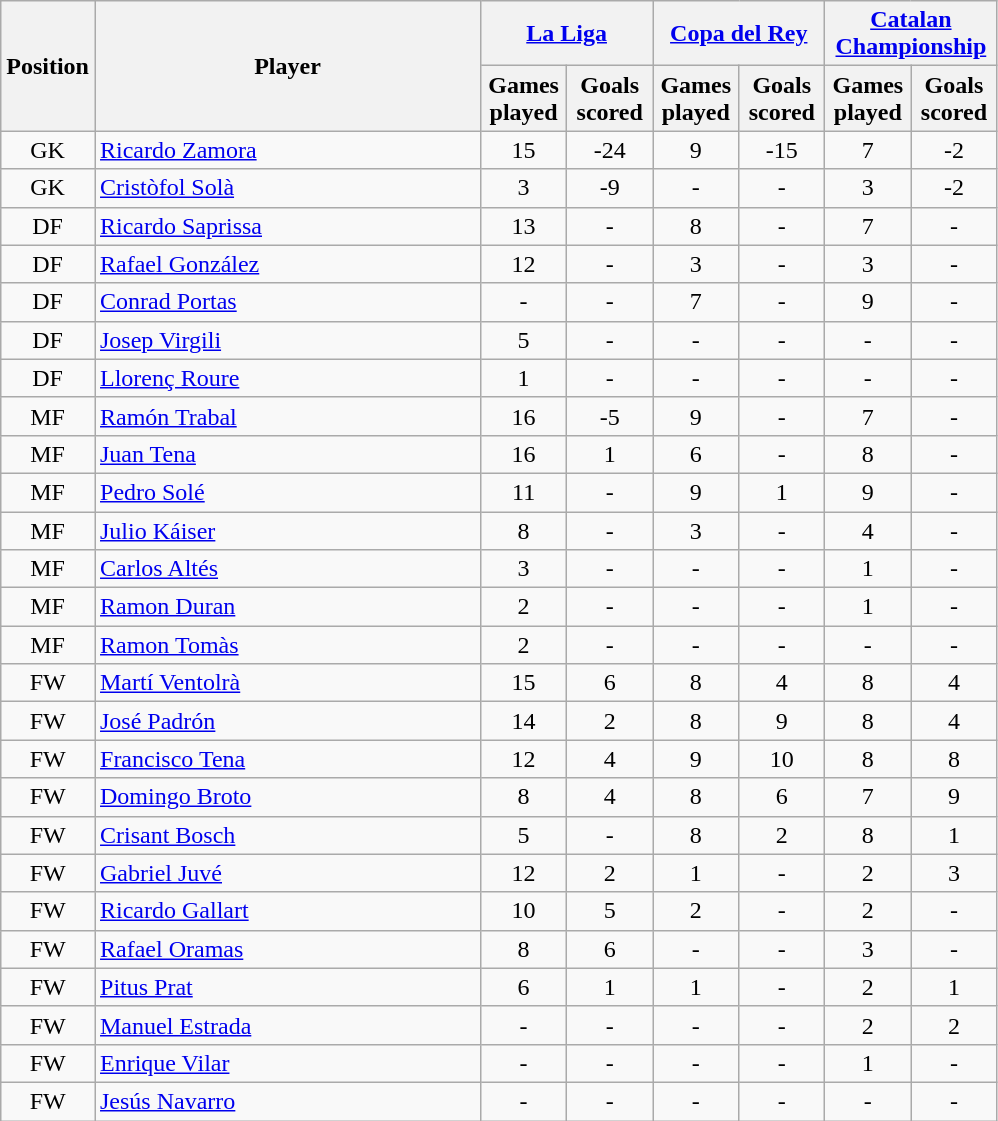<table class=wikitable style="text-align: center;">
<tr>
<th rowspan=2 width=25>Position</th>
<th rowspan=2 width=250>Player</th>
<th colspan=2><a href='#'>La Liga</a></th>
<th colspan=2><a href='#'>Copa del Rey</a></th>
<th colspan=2><a href='#'>Catalan Championship</a></th>
</tr>
<tr>
<th width=50>Games played</th>
<th width=50>Goals scored</th>
<th width=50>Games played</th>
<th width=50>Goals scored</th>
<th width=50>Games played</th>
<th width=50>Goals scored</th>
</tr>
<tr>
<td>GK</td>
<td align=left> <a href='#'>Ricardo Zamora</a> </td>
<td>15</td>
<td>-24</td>
<td>9</td>
<td>-15</td>
<td>7</td>
<td>-2</td>
</tr>
<tr>
<td>GK</td>
<td align=left> <a href='#'>Cristòfol Solà</a></td>
<td>3</td>
<td>-9</td>
<td>-</td>
<td>-</td>
<td>3</td>
<td>-2</td>
</tr>
<tr>
<td>DF</td>
<td align=left> <a href='#'>Ricardo Saprissa</a></td>
<td>13</td>
<td>-</td>
<td>8</td>
<td>-</td>
<td>7</td>
<td>-</td>
</tr>
<tr>
<td>DF</td>
<td align=left> <a href='#'>Rafael González</a></td>
<td>12</td>
<td>-</td>
<td>3</td>
<td>-</td>
<td>3</td>
<td>-</td>
</tr>
<tr>
<td>DF</td>
<td align=left> <a href='#'>Conrad Portas</a></td>
<td>-</td>
<td>-</td>
<td>7</td>
<td>-</td>
<td>9</td>
<td>-</td>
</tr>
<tr>
<td>DF</td>
<td align=left> <a href='#'>Josep Virgili</a></td>
<td>5</td>
<td>-</td>
<td>-</td>
<td>-</td>
<td>-</td>
<td>-</td>
</tr>
<tr>
<td>DF</td>
<td align=left> <a href='#'>Llorenç Roure</a></td>
<td>1</td>
<td>-</td>
<td>-</td>
<td>-</td>
<td>-</td>
<td>-</td>
</tr>
<tr>
<td>MF</td>
<td align=left> <a href='#'>Ramón Trabal</a></td>
<td>16</td>
<td>-5</td>
<td>9</td>
<td>-</td>
<td>7</td>
<td>-</td>
</tr>
<tr>
<td>MF</td>
<td align=left> <a href='#'>Juan Tena</a></td>
<td>16</td>
<td>1</td>
<td>6</td>
<td>-</td>
<td>8</td>
<td>-</td>
</tr>
<tr>
<td>MF</td>
<td align=left> <a href='#'>Pedro Solé</a></td>
<td>11</td>
<td>-</td>
<td>9</td>
<td>1</td>
<td>9</td>
<td>-</td>
</tr>
<tr>
<td>MF</td>
<td align=left> <a href='#'>Julio Káiser</a></td>
<td>8</td>
<td>-</td>
<td>3</td>
<td>-</td>
<td>4</td>
<td>-</td>
</tr>
<tr>
<td>MF</td>
<td align=left> <a href='#'>Carlos Altés</a></td>
<td>3</td>
<td>-</td>
<td>-</td>
<td>-</td>
<td>1</td>
<td>-</td>
</tr>
<tr>
<td>MF</td>
<td align=left> <a href='#'>Ramon Duran</a></td>
<td>2</td>
<td>-</td>
<td>-</td>
<td>-</td>
<td>1</td>
<td>-</td>
</tr>
<tr>
<td>MF</td>
<td align=left> <a href='#'>Ramon Tomàs</a></td>
<td>2</td>
<td>-</td>
<td>-</td>
<td>-</td>
<td>-</td>
<td>-</td>
</tr>
<tr>
<td>FW</td>
<td align=left> <a href='#'>Martí Ventolrà</a></td>
<td>15</td>
<td>6</td>
<td>8</td>
<td>4</td>
<td>8</td>
<td>4</td>
</tr>
<tr>
<td>FW</td>
<td align=left> <a href='#'>José Padrón</a></td>
<td>14</td>
<td>2</td>
<td>8</td>
<td>9</td>
<td>8</td>
<td>4</td>
</tr>
<tr>
<td>FW</td>
<td align=left> <a href='#'>Francisco Tena</a></td>
<td>12</td>
<td>4</td>
<td>9</td>
<td>10</td>
<td>8</td>
<td>8</td>
</tr>
<tr>
<td>FW</td>
<td align=left> <a href='#'>Domingo Broto</a></td>
<td>8</td>
<td>4</td>
<td>8</td>
<td>6</td>
<td>7</td>
<td>9</td>
</tr>
<tr>
<td>FW</td>
<td align=left> <a href='#'>Crisant Bosch</a></td>
<td>5</td>
<td>-</td>
<td>8</td>
<td>2</td>
<td>8</td>
<td>1</td>
</tr>
<tr>
<td>FW</td>
<td align=left> <a href='#'>Gabriel Juvé</a></td>
<td>12</td>
<td>2</td>
<td>1</td>
<td>-</td>
<td>2</td>
<td>3</td>
</tr>
<tr>
<td>FW</td>
<td align=left> <a href='#'>Ricardo Gallart</a></td>
<td>10</td>
<td>5</td>
<td>2</td>
<td>-</td>
<td>2</td>
<td>-</td>
</tr>
<tr>
<td>FW</td>
<td align=left> <a href='#'>Rafael Oramas</a></td>
<td>8</td>
<td>6</td>
<td>-</td>
<td>-</td>
<td>3</td>
<td>-</td>
</tr>
<tr>
<td>FW</td>
<td align=left> <a href='#'>Pitus Prat</a></td>
<td>6</td>
<td>1</td>
<td>1</td>
<td>-</td>
<td>2</td>
<td>1</td>
</tr>
<tr>
<td>FW</td>
<td align=left> <a href='#'>Manuel Estrada</a></td>
<td>-</td>
<td>-</td>
<td>-</td>
<td>-</td>
<td>2</td>
<td>2</td>
</tr>
<tr>
<td>FW</td>
<td align=left> <a href='#'>Enrique Vilar</a></td>
<td>-</td>
<td>-</td>
<td>-</td>
<td>-</td>
<td>1</td>
<td>-</td>
</tr>
<tr>
<td>FW</td>
<td align=left> <a href='#'>Jesús Navarro</a></td>
<td>-</td>
<td>-</td>
<td>-</td>
<td>-</td>
<td>-</td>
<td>-</td>
</tr>
</table>
